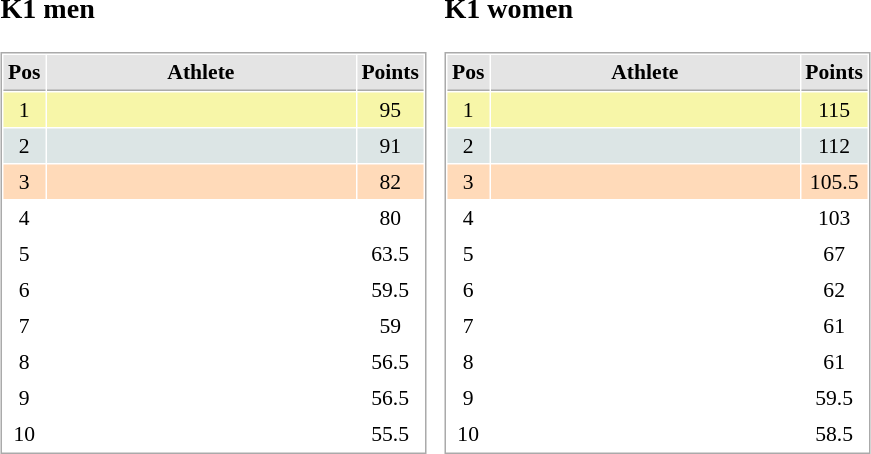<table border="0" cellspacing="10">
<tr>
<td><br><h3>K1 men</h3><table cellspacing="1" cellpadding="3" style="border:1px solid #AAAAAA;font-size:90%">
<tr bgcolor="#E4E4E4">
<th style="border-bottom:1px solid #AAAAAA" width=10>Pos</th>
<th style="border-bottom:1px solid #AAAAAA" width=200>Athlete</th>
<th style="border-bottom:1px solid #AAAAAA" width=20>Points</th>
</tr>
<tr align="center"  bgcolor="#F7F6A8">
<td>1</td>
<td align="left"></td>
<td>95</td>
</tr>
<tr align="center"  bgcolor="#DCE5E5">
<td>2</td>
<td align="left"></td>
<td>91</td>
</tr>
<tr align="center" bgcolor="#FFDAB9">
<td>3</td>
<td align="left"></td>
<td>82</td>
</tr>
<tr align="center">
<td>4</td>
<td align="left"></td>
<td>80</td>
</tr>
<tr align="center">
<td>5</td>
<td align="left"></td>
<td>63.5</td>
</tr>
<tr align="center">
<td>6</td>
<td align="left"></td>
<td>59.5</td>
</tr>
<tr align="center">
<td>7</td>
<td align="left"></td>
<td>59</td>
</tr>
<tr align="center">
<td>8</td>
<td align="left"></td>
<td>56.5</td>
</tr>
<tr align="center">
<td>9</td>
<td align="left"></td>
<td>56.5</td>
</tr>
<tr align="center">
<td>10</td>
<td align="left"></td>
<td>55.5</td>
</tr>
</table>
</td>
<td><br><h3>K1 women</h3><table cellspacing="1" cellpadding="3" style="border:1px solid #AAAAAA;font-size:90%">
<tr bgcolor="#E4E4E4">
<th style="border-bottom:1px solid #AAAAAA" width=10>Pos</th>
<th style="border-bottom:1px solid #AAAAAA" width=200>Athlete</th>
<th style="border-bottom:1px solid #AAAAAA" width=20>Points</th>
</tr>
<tr align="center"  bgcolor="#F7F6A8">
<td>1</td>
<td align="left"></td>
<td>115</td>
</tr>
<tr align="center"  bgcolor="#DCE5E5">
<td>2</td>
<td align="left"></td>
<td>112</td>
</tr>
<tr align="center" bgcolor="#FFDAB9">
<td>3</td>
<td align="left"></td>
<td>105.5</td>
</tr>
<tr align="center">
<td>4</td>
<td align="left"></td>
<td>103</td>
</tr>
<tr align="center">
<td>5</td>
<td align="left"></td>
<td>67</td>
</tr>
<tr align="center">
<td>6</td>
<td align="left"></td>
<td>62</td>
</tr>
<tr align="center">
<td>7</td>
<td align="left"></td>
<td>61</td>
</tr>
<tr align="center">
<td>8</td>
<td align="left"></td>
<td>61</td>
</tr>
<tr align="center">
<td>9</td>
<td align="left"></td>
<td>59.5</td>
</tr>
<tr align="center">
<td>10</td>
<td align="left"></td>
<td>58.5</td>
</tr>
</table>
</td>
</tr>
</table>
